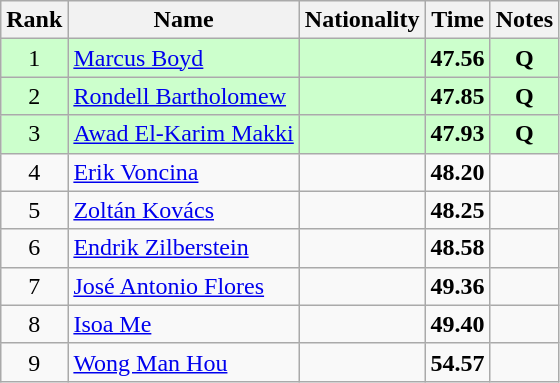<table class="wikitable sortable" style="text-align:center">
<tr>
<th>Rank</th>
<th>Name</th>
<th>Nationality</th>
<th>Time</th>
<th>Notes</th>
</tr>
<tr bgcolor=ccffcc>
<td>1</td>
<td align=left><a href='#'>Marcus Boyd</a></td>
<td align=left></td>
<td><strong>47.56</strong></td>
<td><strong>Q</strong></td>
</tr>
<tr bgcolor=ccffcc>
<td>2</td>
<td align=left><a href='#'>Rondell Bartholomew</a></td>
<td align=left></td>
<td><strong>47.85</strong></td>
<td><strong>Q</strong></td>
</tr>
<tr bgcolor=ccffcc>
<td>3</td>
<td align=left><a href='#'>Awad El-Karim Makki</a></td>
<td align=left></td>
<td><strong>47.93</strong></td>
<td><strong>Q</strong></td>
</tr>
<tr>
<td>4</td>
<td align=left><a href='#'>Erik Voncina</a></td>
<td align=left></td>
<td><strong>48.20</strong></td>
<td></td>
</tr>
<tr>
<td>5</td>
<td align=left><a href='#'>Zoltán Kovács</a></td>
<td align=left></td>
<td><strong>48.25</strong></td>
<td></td>
</tr>
<tr>
<td>6</td>
<td align=left><a href='#'>Endrik Zilberstein</a></td>
<td align=left></td>
<td><strong>48.58</strong></td>
<td></td>
</tr>
<tr>
<td>7</td>
<td align=left><a href='#'>José Antonio Flores</a></td>
<td align=left></td>
<td><strong>49.36</strong></td>
<td></td>
</tr>
<tr>
<td>8</td>
<td align=left><a href='#'>Isoa Me</a></td>
<td align=left></td>
<td><strong>49.40</strong></td>
<td></td>
</tr>
<tr>
<td>9</td>
<td align=left><a href='#'>Wong Man Hou</a></td>
<td align=left></td>
<td><strong>54.57</strong></td>
<td></td>
</tr>
</table>
